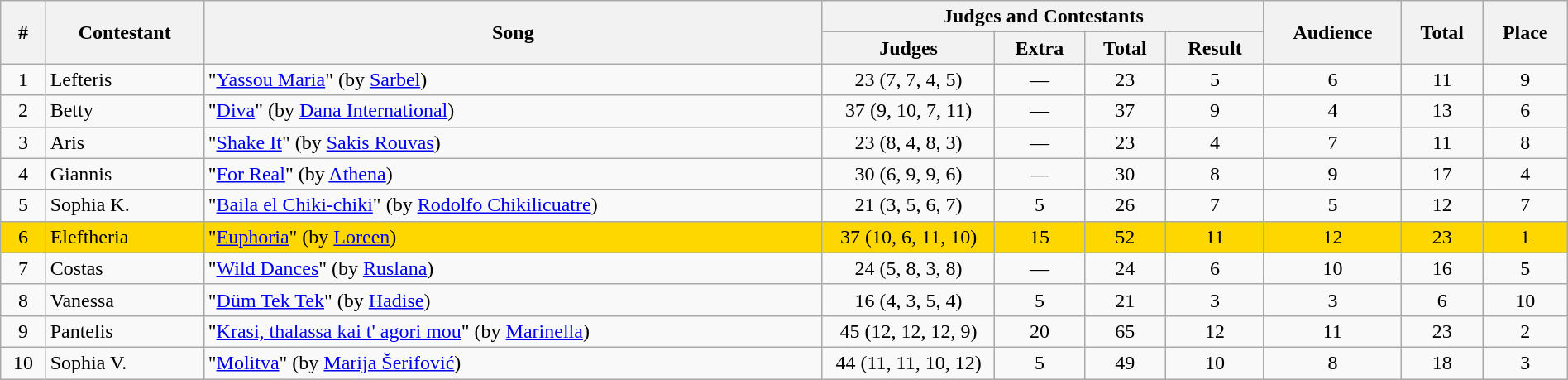<table class="sortable wikitable" style="text-align:center;" width="100%">
<tr>
<th rowspan="2">#</th>
<th rowspan="2">Contestant</th>
<th rowspan="2">Song</th>
<th colspan="4">Judges and Contestants</th>
<th rowspan="2">Audience</th>
<th rowspan="2">Total</th>
<th rowspan="2">Place</th>
</tr>
<tr>
<th width="11%">Judges</th>
<th>Extra</th>
<th>Total</th>
<th>Result</th>
</tr>
<tr>
<td>1</td>
<td align="left">Lefteris</td>
<td align="left"> "<a href='#'>Yassou Maria</a>" (by <a href='#'>Sarbel</a>)</td>
<td>23 (7, 7, 4, 5)</td>
<td>—</td>
<td>23</td>
<td>5</td>
<td>6</td>
<td>11</td>
<td>9</td>
</tr>
<tr>
<td>2</td>
<td align="left">Betty</td>
<td align="left"> "<a href='#'>Diva</a>" (by <a href='#'>Dana International</a>)</td>
<td>37 (9, 10, 7, 11)</td>
<td>—</td>
<td>37</td>
<td>9</td>
<td>4</td>
<td>13</td>
<td>6</td>
</tr>
<tr>
<td>3</td>
<td align="left">Aris</td>
<td align="left"> "<a href='#'>Shake It</a>" (by <a href='#'>Sakis Rouvas</a>)</td>
<td>23 (8, 4, 8, 3)</td>
<td>—</td>
<td>23</td>
<td>4</td>
<td>7</td>
<td>11</td>
<td>8</td>
</tr>
<tr>
<td>4</td>
<td align="left">Giannis</td>
<td align="left"> "<a href='#'>For Real</a>" (by <a href='#'>Athena</a>)</td>
<td>30 (6, 9, 9, 6)</td>
<td>—</td>
<td>30</td>
<td>8</td>
<td>9</td>
<td>17</td>
<td>4</td>
</tr>
<tr>
<td>5</td>
<td align="left">Sophia K.</td>
<td align="left"> "<a href='#'>Baila el Chiki-chiki</a>" (by <a href='#'>Rodolfo Chikilicuatre</a>)</td>
<td>21 (3, 5, 6, 7)</td>
<td>5</td>
<td>26</td>
<td>7</td>
<td>5</td>
<td>12</td>
<td>7</td>
</tr>
<tr bgcolor="gold">
<td>6</td>
<td align="left">Eleftheria</td>
<td align="left"> "<a href='#'>Euphoria</a>" (by <a href='#'>Loreen</a>)</td>
<td>37 (10, 6, 11, 10)</td>
<td>15</td>
<td>52</td>
<td>11</td>
<td>12</td>
<td>23</td>
<td>1</td>
</tr>
<tr>
<td>7</td>
<td align="left">Costas</td>
<td align="left"> "<a href='#'>Wild Dances</a>" (by <a href='#'>Ruslana</a>)</td>
<td>24 (5, 8, 3, 8)</td>
<td>—</td>
<td>24</td>
<td>6</td>
<td>10</td>
<td>16</td>
<td>5</td>
</tr>
<tr>
<td>8</td>
<td align="left">Vanessa</td>
<td align="left"> "<a href='#'>Düm Tek Tek</a>" (by <a href='#'>Hadise</a>)</td>
<td>16 (4, 3, 5, 4)</td>
<td>5</td>
<td>21</td>
<td>3</td>
<td>3</td>
<td>6</td>
<td>10</td>
</tr>
<tr>
<td>9</td>
<td align="left">Pantelis</td>
<td align="left"> "<a href='#'>Krasi, thalassa kai t' agori mou</a>" (by <a href='#'>Marinella</a>)</td>
<td>45 (12, 12, 12, 9)</td>
<td>20</td>
<td>65</td>
<td>12</td>
<td>11</td>
<td>23</td>
<td>2</td>
</tr>
<tr>
<td>10</td>
<td align="left">Sophia V.</td>
<td align="left"> "<a href='#'>Molitva</a>" (by <a href='#'>Marija Šerifović</a>)</td>
<td>44 (11, 11, 10, 12)</td>
<td>5</td>
<td>49</td>
<td>10</td>
<td>8</td>
<td>18</td>
<td>3</td>
</tr>
</table>
